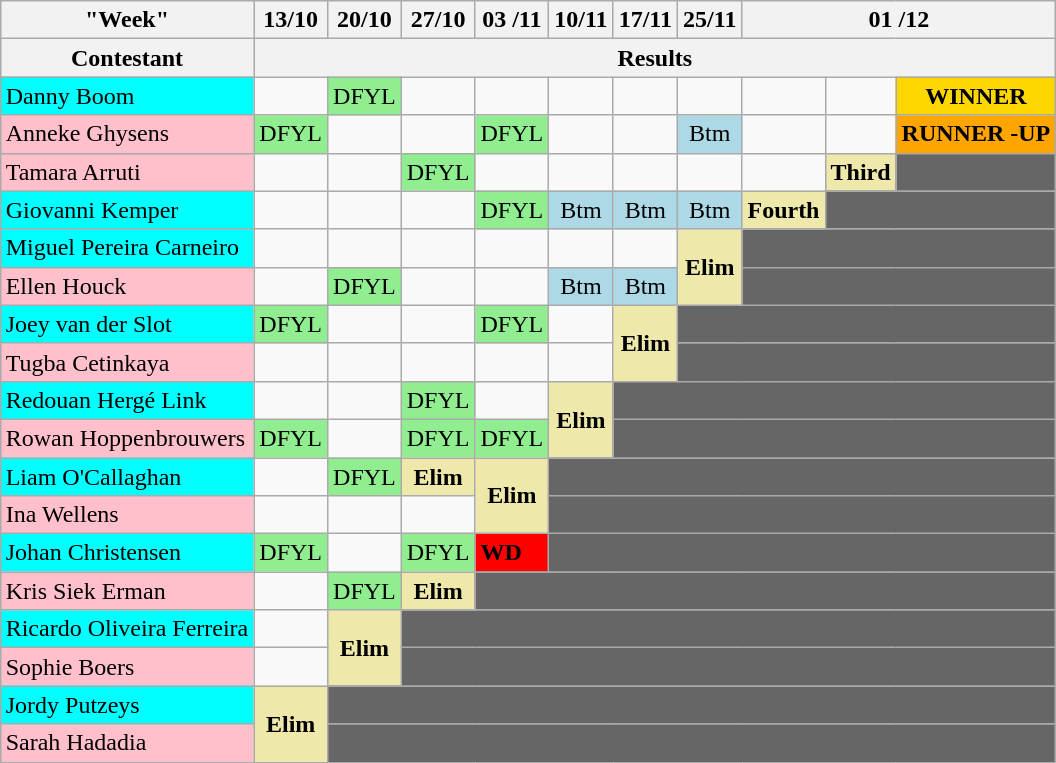<table class="wikitable" style="margin:1em auto;">
<tr>
<th align="right">"Week"</th>
<th>13/10</th>
<th>20/10</th>
<th>27/10</th>
<th>03 /11</th>
<th>10/11</th>
<th>17/11</th>
<th>25/11</th>
<th colspan="3" align="center">01 /12</th>
</tr>
<tr>
<th align=" center">Contestant</th>
<th colspan="10" align="center">Results</th>
</tr>
<tr>
<td Style="background:cyan;">Danny Boom</td>
<td></td>
<td Bgcolor="lightgreen" align="center">DFYL</td>
<td></td>
<td></td>
<td></td>
<td></td>
<td></td>
<td></td>
<td></td>
<td bgcolor="gold" align="center"><strong>WINNER</strong></td>
</tr>
<tr>
<td Style="background:pink;">Anneke Ghysens</td>
<td Bgcolor="lightgreen" align="center">DFYL</td>
<td></td>
<td></td>
<td Bgcolor="lightgreen" align="center">DFYL</td>
<td></td>
<td></td>
<td Bgcolor=" lightblue" align="center">Btm</td>
<td></td>
<td></td>
<td bgcolor="orange" align="center"><strong>RUNNER -UP</strong></td>
</tr>
<tr>
<td Style="background:pink;">Tamara Arruti</td>
<td></td>
<td></td>
<td Bgcolor="lightgreen" align="center">DFYL</td>
<td></td>
<td></td>
<td></td>
<td></td>
<td></td>
<td bgcolor="palegoldenrod" align="center"><strong>Third</strong></td>
<td colspan="1" bgcolor="666666"></td>
</tr>
<tr>
<td Style="background:cyan;">Giovanni Kemper</td>
<td></td>
<td></td>
<td></td>
<td Bgcolor="lightgreen" align="center">DFYL</td>
<td Bgcolor=" lightblue" align="center">Btm</td>
<td Bgcolor=" lightblue" align="center">Btm</td>
<td Bgcolor=" lightblue" align="center">Btm</td>
<td bgcolor="palegoldenrod" align="center"><strong>Fourth</strong></td>
<td colspan="2" bgcolor="666666"></td>
</tr>
<tr>
<td Style="background:cyan;">Miguel Pereira Carneiro</td>
<td></td>
<td></td>
<td></td>
<td></td>
<td></td>
<td></td>
<td Rowspan="2" bgcolor="palegoldenrod" align="center"><strong>Elim</strong></td>
<td Colspan="3" bgcolor="666666"></td>
</tr>
<tr>
<td Style="background:pink;">Ellen Houck</td>
<td></td>
<td Bgcolor="lightgreen" align="center">DFYL</td>
<td></td>
<td></td>
<td Bgcolor="lightblue" align="center">Btm</td>
<td Bgcolor="lightblue" align="center">Btm</td>
<td Colspan="3" bgcolor="666666"></td>
</tr>
<tr>
<td Style="background:cyan;">Joey van der Slot</td>
<td Bgcolor="lightgreen" align="center">DFYL</td>
<td></td>
<td></td>
<td Bgcolor="lightgreen" align="center">DFYL</td>
<td></td>
<td Rowspan="2" bgcolor="palegoldenrod" align="center"><strong>Elim</strong></td>
<td Colspan="4" bgcolor="666666"></td>
</tr>
<tr>
<td Style="background:pink;">Tugba Cetinkaya</td>
<td></td>
<td></td>
<td></td>
<td></td>
<td></td>
<td Colspan="4" bgcolor="666666"></td>
</tr>
<tr>
<td Style="background:cyan;">Redouan Hergé Link</td>
<td></td>
<td></td>
<td Bgcolor="lightgreen" align="center">DFYL</td>
<td></td>
<td Rowspan="2" bgcolor="palegoldenrod" align="center"><strong>Elim</strong></td>
<td Colspan="5" bgcolor="666666"></td>
</tr>
<tr>
<td Style="background:pink;">Rowan Hoppenbrouwers</td>
<td Bgcolor="lightgreen" align="center">DFYL</td>
<td></td>
<td Bgcolor="lightgreen" align="center">DFYL</td>
<td Bgcolor="lightgreen" align="center">DFYL</td>
<td Colspan="5" bgcolor="666666"></td>
</tr>
<tr>
<td Style="background:cyan;">Liam O'Callaghan</td>
<td></td>
<td Bgcolor="lightgreen" align="center">DFYL</td>
<td Rowspan="1" bgcolor="palegoldenrod" align="center"><strong>Elim</strong></td>
<td Rowspan="2" bgcolor="palegoldenrod" align="center"><strong>Elim</strong></td>
<td Colspan="6" bgcolor="666666"></td>
</tr>
<tr>
<td Style="background:pink;">Ina Wellens</td>
<td></td>
<td></td>
<td></td>
<td Colspan="6" bgcolor="666666"></td>
</tr>
<tr>
<td Style="background:cyan;">Johan Christensen</td>
<td Bgcolor="lightgreen" align="center">DFYL</td>
<td></td>
<td Bgcolor="lightgreen" align="center">DFYL</td>
<td Bgcolor ="red"><span> <strong>WD</strong> </span></td>
<td Colspan="6" bgcolor="666666"></td>
</tr>
<tr>
<td Style="background:pink;">Kris Siek Erman</td>
<td></td>
<td Bgcolor="lightgreen" align="center">DFYL</td>
<td Rowspan="1" bgcolor="palegoldenrod" align="center"><strong>Elim</strong></td>
<td Colspan="7" bgcolor="666666"></td>
</tr>
<tr>
<td Style="background:cyan;">Ricardo Oliveira Ferreira</td>
<td></td>
<td Rowspan="2" bgcolor="palegoldenrod" align="center"><strong>Elim</strong></td>
<td Colspan="8" bgcolor="666666"></td>
</tr>
<tr>
<td Style="background:pink;">Sophie Boers</td>
<td></td>
<td Colspan="8" bgcolor="666666"></td>
</tr>
<tr>
<td Style="background:cyan;">Jordy Putzeys</td>
<td Rowspan="2" bgcolor="palegoldenrod" align="center"><strong>Elim</strong></td>
<td Colspan="9" bgcolor="666666"></td>
</tr>
<tr>
<td Style="background:pink;">Sarah Hadadia</td>
<td Colspan="9" bgcolor="666666"></td>
</tr>
</table>
